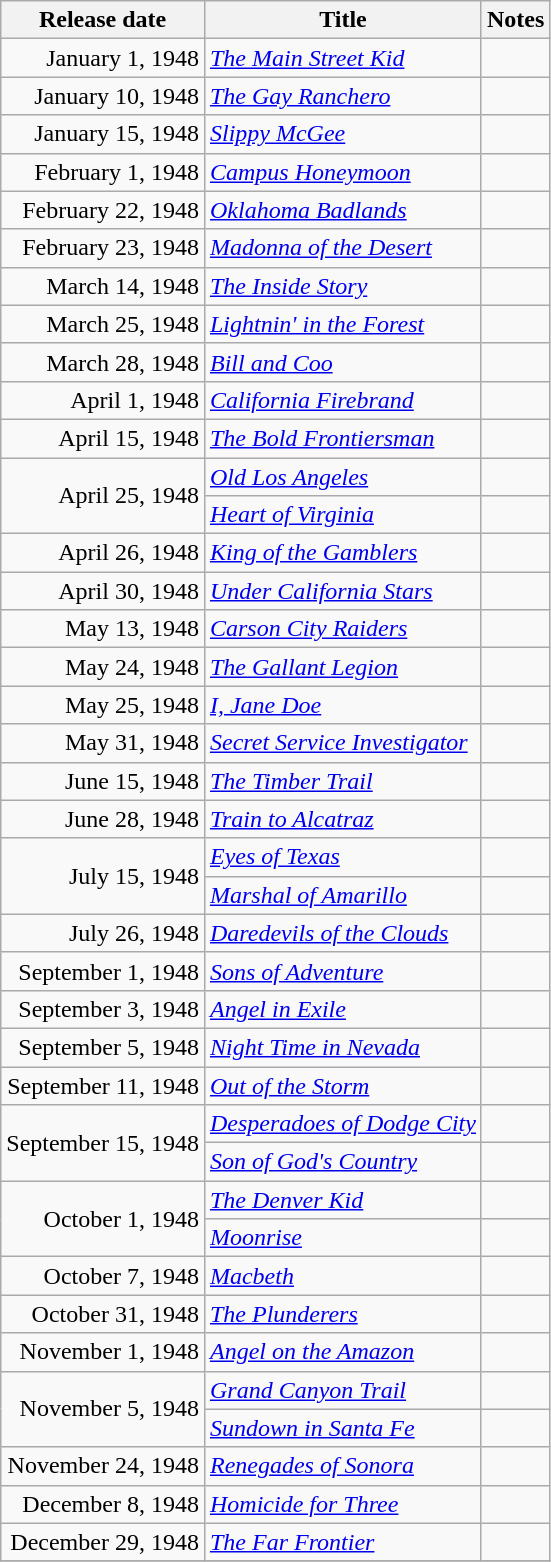<table class="wikitable sortable">
<tr>
<th>Release date</th>
<th>Title</th>
<th>Notes</th>
</tr>
<tr>
<td align="right">January 1, 1948</td>
<td><em><a href='#'>The Main Street Kid</a></em></td>
<td></td>
</tr>
<tr>
<td align="right">January 10, 1948</td>
<td><em><a href='#'>The Gay Ranchero</a></em></td>
<td></td>
</tr>
<tr>
<td align="right">January 15, 1948</td>
<td><em><a href='#'>Slippy McGee</a></em></td>
<td></td>
</tr>
<tr>
<td align="right">February 1, 1948</td>
<td><em><a href='#'>Campus Honeymoon</a></em></td>
<td></td>
</tr>
<tr>
<td align="right">February 22, 1948</td>
<td><em><a href='#'>Oklahoma Badlands</a></em></td>
<td></td>
</tr>
<tr>
<td align="right">February 23, 1948</td>
<td><em><a href='#'>Madonna of the Desert</a></em></td>
<td></td>
</tr>
<tr>
<td align="right">March 14, 1948</td>
<td><em><a href='#'>The Inside Story</a></em></td>
<td></td>
</tr>
<tr>
<td align="right">March 25, 1948</td>
<td><em><a href='#'>Lightnin' in the Forest</a></em></td>
<td></td>
</tr>
<tr>
<td align="right">March 28, 1948</td>
<td><em><a href='#'>Bill and Coo</a></em></td>
<td></td>
</tr>
<tr>
<td align="right">April 1, 1948</td>
<td><em><a href='#'>California Firebrand</a></em></td>
<td></td>
</tr>
<tr>
<td align="right">April 15, 1948</td>
<td><em><a href='#'>The Bold Frontiersman</a></em></td>
<td></td>
</tr>
<tr>
<td rowspan="2" align="right">April 25, 1948</td>
<td><em><a href='#'>Old Los Angeles</a></em></td>
<td></td>
</tr>
<tr>
<td><em><a href='#'>Heart of Virginia</a></em></td>
<td></td>
</tr>
<tr>
<td align="right">April 26, 1948</td>
<td><em><a href='#'>King of the Gamblers</a></em></td>
<td></td>
</tr>
<tr>
<td align="right">April 30, 1948</td>
<td><em><a href='#'>Under California Stars</a></em></td>
<td></td>
</tr>
<tr>
<td align="right">May 13, 1948</td>
<td><em><a href='#'>Carson City Raiders</a></em></td>
<td></td>
</tr>
<tr>
<td align="right">May 24, 1948</td>
<td><em><a href='#'>The Gallant Legion</a></em></td>
<td></td>
</tr>
<tr>
<td align="right">May 25, 1948</td>
<td><em><a href='#'>I, Jane Doe</a></em></td>
<td></td>
</tr>
<tr>
<td align="right">May 31, 1948</td>
<td><em><a href='#'>Secret Service Investigator</a></em></td>
<td></td>
</tr>
<tr>
<td align="right">June 15, 1948</td>
<td><em><a href='#'>The Timber Trail</a></em></td>
<td></td>
</tr>
<tr>
<td align="right">June 28, 1948</td>
<td><em><a href='#'>Train to Alcatraz </a></em></td>
<td></td>
</tr>
<tr>
<td align="right" rowspan="2">July 15, 1948</td>
<td><em><a href='#'>Eyes of Texas</a></em></td>
<td></td>
</tr>
<tr>
<td><em><a href='#'>Marshal of Amarillo</a></em></td>
<td></td>
</tr>
<tr>
<td align="right">July 26, 1948</td>
<td><em><a href='#'>Daredevils of the Clouds</a></em></td>
<td></td>
</tr>
<tr>
<td align="right">September 1, 1948</td>
<td><em><a href='#'>Sons of Adventure</a></em></td>
<td></td>
</tr>
<tr>
<td align="right">September 3, 1948</td>
<td><em><a href='#'>Angel in Exile</a></em></td>
<td></td>
</tr>
<tr>
<td align="right">September 5, 1948</td>
<td><em><a href='#'>Night Time in Nevada</a></em></td>
<td></td>
</tr>
<tr>
<td align="right">September 11, 1948</td>
<td><em><a href='#'>Out of the Storm</a></em></td>
<td></td>
</tr>
<tr>
<td align="right" rowspan="2">September 15, 1948</td>
<td><em><a href='#'>Desperadoes of Dodge City</a></em></td>
<td></td>
</tr>
<tr>
<td><em><a href='#'>Son of God's Country</a></em></td>
<td></td>
</tr>
<tr>
<td align="right" rowspan="2">October 1, 1948</td>
<td><em><a href='#'>The Denver Kid</a></em></td>
<td></td>
</tr>
<tr>
<td><em><a href='#'>Moonrise</a></em></td>
<td></td>
</tr>
<tr>
<td align="right">October 7, 1948</td>
<td><em><a href='#'>Macbeth</a></em></td>
<td></td>
</tr>
<tr>
<td align="right">October 31, 1948</td>
<td><em><a href='#'>The Plunderers</a></em></td>
<td></td>
</tr>
<tr>
<td align="right">November 1, 1948</td>
<td><em><a href='#'>Angel on the Amazon</a></em></td>
<td></td>
</tr>
<tr>
<td align="right" rowspan="2">November 5, 1948</td>
<td><em><a href='#'>Grand Canyon Trail</a></em></td>
<td></td>
</tr>
<tr>
<td><em><a href='#'>Sundown in Santa Fe</a></em></td>
<td></td>
</tr>
<tr>
<td align="right">November 24, 1948</td>
<td><em><a href='#'>Renegades of Sonora</a></em></td>
<td></td>
</tr>
<tr>
<td align="right">December 8, 1948</td>
<td><em><a href='#'>Homicide for Three</a></em></td>
<td></td>
</tr>
<tr>
<td align="right">December 29, 1948</td>
<td><em><a href='#'>The Far Frontier</a></em></td>
<td></td>
</tr>
<tr>
</tr>
</table>
